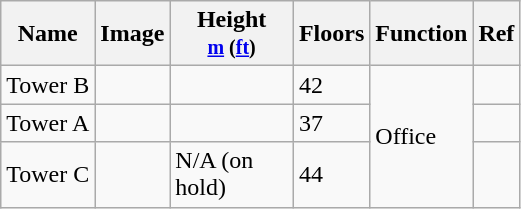<table class="wikitable sortable static-row-numbers">
<tr>
<th>Name</th>
<th>Image</th>
<th width="75px">Height<br><small><a href='#'>m</a> (<a href='#'>ft</a>)</small></th>
<th>Floors</th>
<th>Function</th>
<th>Ref</th>
</tr>
<tr>
<td>Tower B</td>
<td></td>
<td></td>
<td>42</td>
<td rowspan=3>Office</td>
<td></td>
</tr>
<tr>
<td>Tower A</td>
<td></td>
<td></td>
<td>37</td>
<td></td>
</tr>
<tr>
<td>Tower C</td>
<td></td>
<td>N/A (on hold)</td>
<td>44</td>
<td></td>
</tr>
</table>
